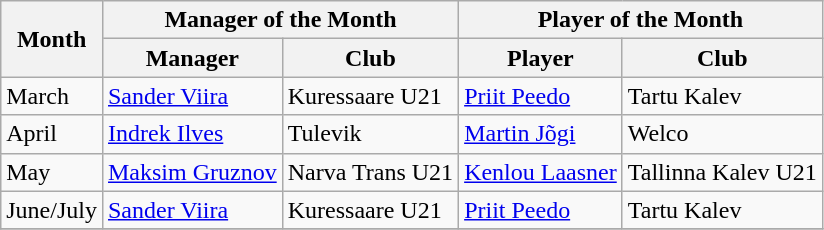<table class="wikitable">
<tr>
<th rowspan=2>Month</th>
<th colspan=2>Manager of the Month</th>
<th colspan=2>Player of the Month</th>
</tr>
<tr>
<th>Manager</th>
<th>Club</th>
<th>Player</th>
<th>Club</th>
</tr>
<tr>
<td>March</td>
<td> <a href='#'>Sander Viira</a></td>
<td>Kuressaare U21</td>
<td> <a href='#'>Priit Peedo</a></td>
<td>Tartu Kalev</td>
</tr>
<tr>
<td>April</td>
<td> <a href='#'>Indrek Ilves</a></td>
<td>Tulevik</td>
<td> <a href='#'>Martin Jõgi</a></td>
<td>Welco</td>
</tr>
<tr>
<td>May</td>
<td> <a href='#'>Maksim Gruznov</a></td>
<td>Narva Trans U21</td>
<td> <a href='#'>Kenlou Laasner</a></td>
<td>Tallinna Kalev U21</td>
</tr>
<tr>
<td>June/July</td>
<td> <a href='#'>Sander Viira</a></td>
<td>Kuressaare U21</td>
<td> <a href='#'>Priit Peedo</a></td>
<td>Tartu Kalev</td>
</tr>
<tr>
</tr>
</table>
